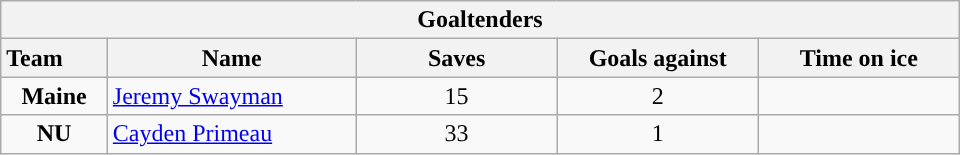<table class="wikitable" style="width:40em; text-align:right;">
<tr>
<th colspan=5>Goaltenders</th>
</tr>
<tr>
<th style="width:4em; text-align:left;">Team</th>
<th style="width:10em;">Name</th>
<th style="width:8em;">Saves</th>
<th style="width:8em;">Goals against</th>
<th style="width:8em;">Time on ice</th>
</tr>
<tr>
<td align=center><strong>Maine</strong></td>
<td style="text-align:left;"><a href='#'>Jeremy Swayman</a></td>
<td align=center>15</td>
<td align=center>2</td>
<td align=center></td>
</tr>
<tr>
<td align=center><strong>NU</strong></td>
<td style="text-align:left;"><a href='#'>Cayden Primeau</a></td>
<td align=center>33</td>
<td align=center>1</td>
<td align=center></td>
</tr>
</table>
